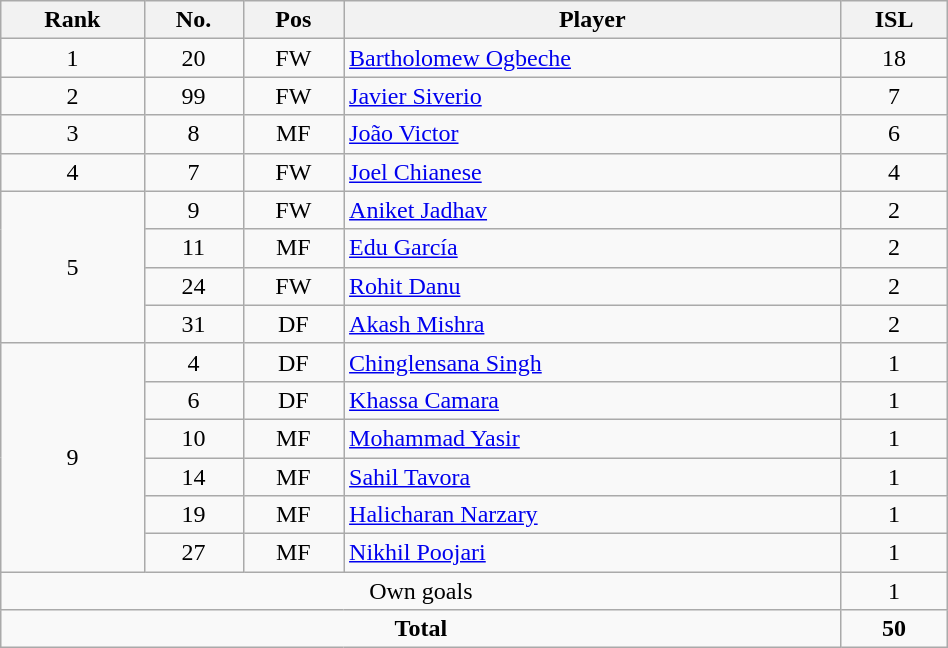<table class="wikitable" style="text-align: center;width:50%;">
<tr>
<th>Rank</th>
<th>No.</th>
<th>Pos</th>
<th>Player</th>
<th>ISL</th>
</tr>
<tr>
<td>1</td>
<td>20</td>
<td>FW</td>
<td align=left> <a href='#'>Bartholomew Ogbeche</a></td>
<td>18</td>
</tr>
<tr>
<td>2</td>
<td>99</td>
<td>FW</td>
<td align=left> <a href='#'>Javier Siverio</a></td>
<td>7</td>
</tr>
<tr>
<td>3</td>
<td>8</td>
<td>MF</td>
<td align=left> <a href='#'>João Victor</a></td>
<td>6</td>
</tr>
<tr>
<td>4</td>
<td>7</td>
<td>FW</td>
<td align=left> <a href='#'>Joel Chianese</a></td>
<td>4</td>
</tr>
<tr>
<td rowspan="4">5</td>
<td>9</td>
<td>FW</td>
<td align=left> <a href='#'>Aniket Jadhav</a></td>
<td>2</td>
</tr>
<tr>
<td>11</td>
<td>MF</td>
<td align=left> <a href='#'>Edu García</a></td>
<td>2</td>
</tr>
<tr>
<td>24</td>
<td>FW</td>
<td align=left> <a href='#'>Rohit Danu</a></td>
<td>2</td>
</tr>
<tr>
<td>31</td>
<td>DF</td>
<td align=left> <a href='#'>Akash Mishra</a></td>
<td>2</td>
</tr>
<tr>
<td rowspan="6">9</td>
<td>4</td>
<td>DF</td>
<td align=left> <a href='#'>Chinglensana Singh</a></td>
<td>1</td>
</tr>
<tr>
<td>6</td>
<td>DF</td>
<td align=left> <a href='#'>Khassa Camara</a></td>
<td>1</td>
</tr>
<tr>
<td>10</td>
<td>MF</td>
<td align=left> <a href='#'>Mohammad Yasir</a></td>
<td>1</td>
</tr>
<tr>
<td>14</td>
<td>MF</td>
<td align=left> <a href='#'>Sahil Tavora</a></td>
<td>1</td>
</tr>
<tr>
<td>19</td>
<td>MF</td>
<td align=left> <a href='#'>Halicharan Narzary</a></td>
<td>1</td>
</tr>
<tr>
<td>27</td>
<td>MF</td>
<td align=left> <a href='#'>Nikhil Poojari</a></td>
<td>1</td>
</tr>
<tr>
<td colspan="4">Own goals</td>
<td>1</td>
</tr>
<tr>
<td colspan="4"><strong>Total</strong></td>
<td><strong>50</strong></td>
</tr>
</table>
